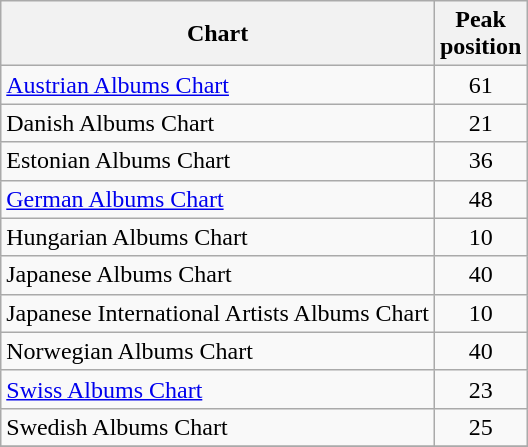<table class="wikitable sortable">
<tr>
<th align="left">Chart</th>
<th align="center">Peak<br>position</th>
</tr>
<tr>
<td align="left"><a href='#'>Austrian Albums Chart</a></td>
<td align="center">61</td>
</tr>
<tr>
<td align="left">Danish Albums Chart</td>
<td align="center">21</td>
</tr>
<tr>
<td align="left">Estonian Albums Chart</td>
<td align="center">36</td>
</tr>
<tr>
<td align="left"><a href='#'>German Albums Chart</a></td>
<td align="center">48</td>
</tr>
<tr>
<td align="left">Hungarian Albums Chart</td>
<td align="center">10</td>
</tr>
<tr>
<td align="left">Japanese Albums Chart</td>
<td align="center">40</td>
</tr>
<tr>
<td align="left">Japanese International Artists Albums Chart</td>
<td align="center">10</td>
</tr>
<tr>
<td align="left">Norwegian Albums Chart</td>
<td align="center">40</td>
</tr>
<tr>
<td align="left"><a href='#'>Swiss Albums Chart</a></td>
<td align="center">23</td>
</tr>
<tr>
<td align="left">Swedish Albums Chart</td>
<td align="center">25</td>
</tr>
<tr>
</tr>
</table>
